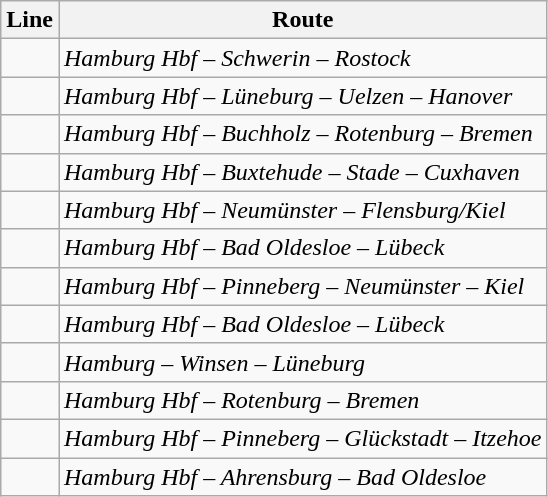<table class="wikitable">
<tr>
<th>Line</th>
<th>Route</th>
</tr>
<tr>
<td></td>
<td><em>Hamburg Hbf – Schwerin – Rostock</em></td>
</tr>
<tr>
<td></td>
<td><em>Hamburg Hbf – Lüneburg – Uelzen – Hanover</em></td>
</tr>
<tr>
<td></td>
<td><em>Hamburg Hbf – Buchholz – Rotenburg – Bremen</em></td>
</tr>
<tr>
<td></td>
<td><em>Hamburg Hbf – Buxtehude – Stade – Cuxhaven</em></td>
</tr>
<tr>
<td></td>
<td><em>Hamburg Hbf – Neumünster – Flensburg/Kiel</em></td>
</tr>
<tr>
<td></td>
<td><em>Hamburg Hbf – Bad Oldesloe – Lübeck</em></td>
</tr>
<tr>
<td></td>
<td><em>Hamburg Hbf – Pinneberg – Neumünster – Kiel</em></td>
</tr>
<tr>
<td></td>
<td><em>Hamburg Hbf – Bad Oldesloe – Lübeck</em></td>
</tr>
<tr>
<td></td>
<td><em>Hamburg – Winsen – Lüneburg</em></td>
</tr>
<tr>
<td></td>
<td><em>Hamburg Hbf – Rotenburg – Bremen</em></td>
</tr>
<tr>
<td></td>
<td><em>Hamburg Hbf – Pinneberg – Glückstadt – Itzehoe</em></td>
</tr>
<tr>
<td></td>
<td><em>Hamburg Hbf – Ahrensburg – Bad Oldesloe</em></td>
</tr>
</table>
